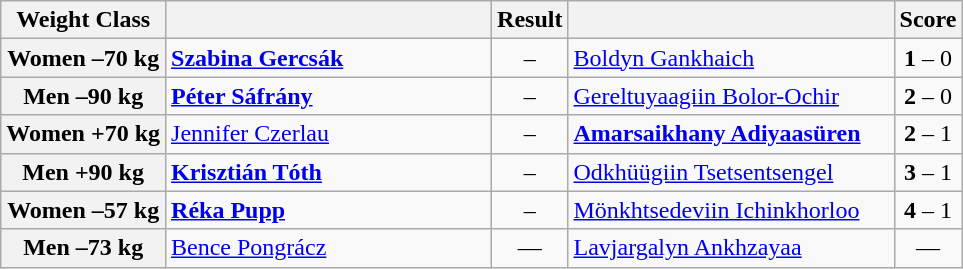<table class="wikitable">
<tr>
<th>Weight Class</th>
<th style="width:210px;"></th>
<th>Result</th>
<th style="width:210px;"></th>
<th>Score</th>
</tr>
<tr>
<th>Women –70 kg</th>
<td><strong><a href='#'>Szabina Gercsák</a></strong></td>
<td align="center"><strong></strong> – </td>
<td><a href='#'>Boldyn Gankhaich</a></td>
<td align="center"><strong>1</strong> – 0</td>
</tr>
<tr>
<th>Men –90 kg</th>
<td><strong><a href='#'>Péter Sáfrány</a></strong></td>
<td align="center"><strong></strong> – </td>
<td><a href='#'>Gereltuyaagiin Bolor-Ochir</a></td>
<td align="center"><strong>2</strong> – 0</td>
</tr>
<tr>
<th>Women +70 kg</th>
<td><a href='#'>Jennifer Czerlau</a></td>
<td align="center"> – <strong></strong></td>
<td><strong><a href='#'>Amarsaikhany Adiyaasüren</a></strong></td>
<td align="center"><strong>2</strong> – 1</td>
</tr>
<tr>
<th>Men +90 kg</th>
<td><strong><a href='#'>Krisztián Tóth</a></strong></td>
<td align="center"><strong></strong> – </td>
<td><a href='#'>Odkhüügiin Tsetsentsengel</a></td>
<td align="center"><strong>3</strong> – 1</td>
</tr>
<tr>
<th>Women –57 kg</th>
<td><strong><a href='#'>Réka Pupp</a></strong></td>
<td align="center"><strong></strong> – </td>
<td><a href='#'>Mönkhtsedeviin Ichinkhorloo</a></td>
<td align="center"><strong>4</strong> – 1</td>
</tr>
<tr>
<th>Men –73 kg</th>
<td><a href='#'>Bence Pongrácz</a></td>
<td align="center">—</td>
<td><a href='#'>Lavjargalyn Ankhzayaa</a></td>
<td align="center">—</td>
</tr>
</table>
